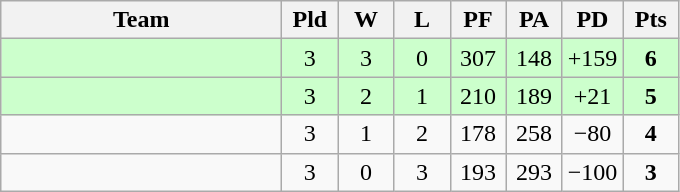<table class=wikitable style="text-align:center">
<tr>
<th width=180>Team</th>
<th width=30>Pld</th>
<th width=30>W</th>
<th width=30>L</th>
<th width=30>PF</th>
<th width=30>PA</th>
<th width=30>PD</th>
<th width=30>Pts</th>
</tr>
<tr bgcolor="#ccffcc">
<td align="left"></td>
<td>3</td>
<td>3</td>
<td>0</td>
<td>307</td>
<td>148</td>
<td>+159</td>
<td><strong>6</strong></td>
</tr>
<tr bgcolor="#ccffcc">
<td align="left"></td>
<td>3</td>
<td>2</td>
<td>1</td>
<td>210</td>
<td>189</td>
<td>+21</td>
<td><strong>5</strong></td>
</tr>
<tr>
<td align="left"></td>
<td>3</td>
<td>1</td>
<td>2</td>
<td>178</td>
<td>258</td>
<td>−80</td>
<td><strong>4</strong></td>
</tr>
<tr>
<td align="left"></td>
<td>3</td>
<td>0</td>
<td>3</td>
<td>193</td>
<td>293</td>
<td>−100</td>
<td><strong>3</strong></td>
</tr>
</table>
